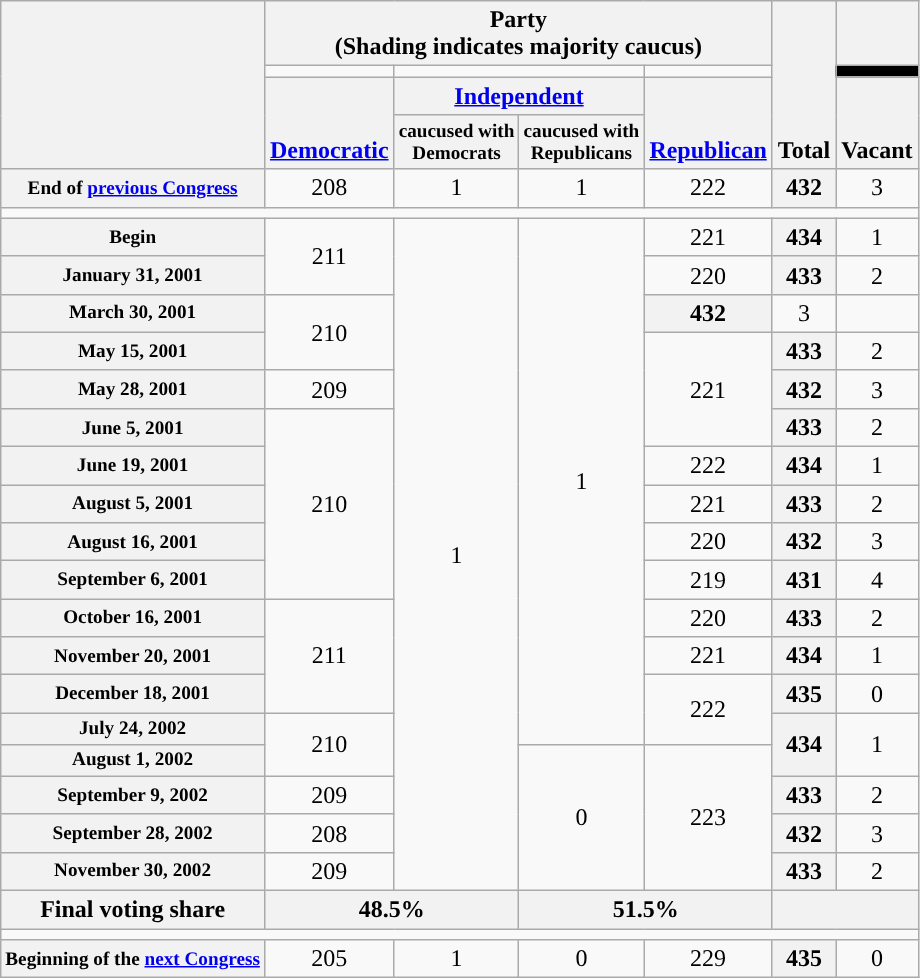<table class=wikitable style="text-align:center">
<tr style="vertical-align:bottom;">
<th rowspan=4> </th>
<th colspan=4>Party <div>(Shading indicates majority caucus)</div></th>
<th rowspan=4>Total</th>
<th> </th>
</tr>
<tr style="height:5px; vertical-align:bottom;">
<td style="background-color:"></td>
<td colspan=2 style="background-color:"></td>
<td style="background-color:"></td>
<td style="background-color:black"></td>
</tr>
<tr style="vertical-align:bottom;">
<th rowspan=2><a href='#'>Democratic</a></th>
<th colspan=2><a href='#'>Independent</a></th>
<th rowspan=2><a href='#'>Republican</a></th>
<th rowspan=2>Vacant</th>
</tr>
<tr style="vertical-align:bottom; font-size:80%">
<th>caucused with<br>Democrats</th>
<th>caucused with<br>Republicans</th>
</tr>
<tr>
<th nowrap style="font-size:80%">End of <a href='#'>previous Congress</a></th>
<td>208</td>
<td>1</td>
<td>1</td>
<td>222</td>
<th>432</th>
<td>3</td>
</tr>
<tr>
<td colspan=7></td>
</tr>
<tr>
<th style="font-size:80%">Begin</th>
<td rowspan=2>211</td>
<td rowspan=18>1</td>
<td rowspan=14 >1</td>
<td>221</td>
<th>434</th>
<td>1</td>
</tr>
<tr>
<th style="font-size:80%" nowrap>January 31, 2001</th>
<td>220</td>
<th>433</th>
<td>2</td>
</tr>
<tr>
<th style="font-size:80%">March 30, 2001</th>
<td rowspan=2>210</td>
<th>432</th>
<td>3</td>
</tr>
<tr>
<th style="font-size:80%">May 15, 2001</th>
<td rowspan=3 >221</td>
<th>433</th>
<td>2</td>
</tr>
<tr>
<th style="font-size:80%">May 28, 2001</th>
<td>209</td>
<th>432</th>
<td>3</td>
</tr>
<tr>
<th style="font-size:80%">June 5, 2001</th>
<td rowspan=5>210</td>
<th>433</th>
<td>2</td>
</tr>
<tr>
<th style="font-size:80%">June 19, 2001</th>
<td>222</td>
<th>434</th>
<td>1</td>
</tr>
<tr>
<th style="font-size:80%">August 5, 2001</th>
<td>221</td>
<th>433</th>
<td>2</td>
</tr>
<tr>
<th style="font-size:80%">August 16, 2001</th>
<td>220</td>
<th>432</th>
<td>3</td>
</tr>
<tr>
<th style="font-size:80%" nowrap>September 6, 2001</th>
<td>219</td>
<th>431</th>
<td>4</td>
</tr>
<tr>
<th style="font-size:80%" nowrap>October 16, 2001</th>
<td rowspan=3>211</td>
<td>220</td>
<th>433</th>
<td>2</td>
</tr>
<tr>
<th style="font-size:80%" nowrap>November 20, 2001</th>
<td>221</td>
<th>434</th>
<td>1</td>
</tr>
<tr>
<th style="font-size:80%" nowrap>December 18, 2001</th>
<td rowspan=2 >222</td>
<th>435</th>
<td>0</td>
</tr>
<tr>
<th style="font-size:80%" nowrap>July 24, 2002</th>
<td rowspan=2>210</td>
<th rowspan=2>434</th>
<td rowspan=2>1</td>
</tr>
<tr>
<th style="font-size:80%" nowrap>August 1, 2002</th>
<td rowspan=4>0</td>
<td rowspan=4 >223</td>
</tr>
<tr>
<th style="font-size:80%" nowrap>September 9, 2002</th>
<td>209</td>
<th>433</th>
<td>2</td>
</tr>
<tr>
<th style="font-size:80%" nowrap>September 28, 2002</th>
<td>208</td>
<th>432</th>
<td>3</td>
</tr>
<tr>
<th style="font-size:80%" nowrap>November 30, 2002</th>
<td>209</td>
<th>433</th>
<td>2</td>
</tr>
<tr>
<th>Final voting share</th>
<th colspan=2>48.5%</th>
<th colspan=2 >51.5%</th>
<th colspan=2> </th>
</tr>
<tr>
<td colspan=7></td>
</tr>
<tr>
<th nowrap style="font-size:80%">Beginning of the <a href='#'>next Congress</a></th>
<td>205</td>
<td>1</td>
<td>0</td>
<td>229</td>
<th>435</th>
<td>0</td>
</tr>
</table>
